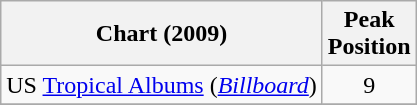<table class="wikitable plainrowheaders" style="text-align:center;">
<tr>
<th scope="col">Chart (2009)</th>
<th scope="col">Peak <br> Position</th>
</tr>
<tr>
<td>US <a href='#'>Tropical Albums</a> (<em><a href='#'>Billboard</a></em>)</td>
<td style="text-align:center;">9</td>
</tr>
<tr>
</tr>
</table>
